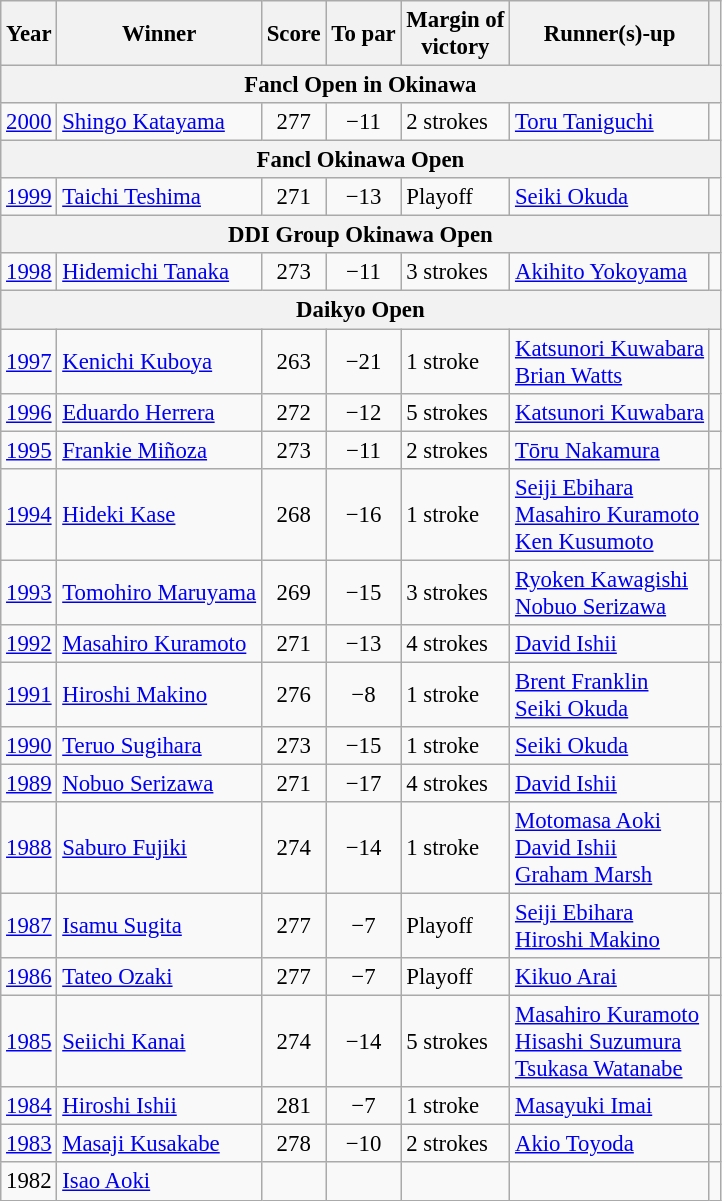<table class=wikitable style="font-size:95%">
<tr>
<th>Year</th>
<th>Winner</th>
<th>Score</th>
<th>To par</th>
<th>Margin of<br>victory</th>
<th>Runner(s)-up</th>
<th></th>
</tr>
<tr>
<th colspan=7>Fancl Open in Okinawa</th>
</tr>
<tr>
<td><a href='#'>2000</a></td>
<td> <a href='#'>Shingo Katayama</a></td>
<td align=center>277</td>
<td align=center>−11</td>
<td>2 strokes</td>
<td> <a href='#'>Toru Taniguchi</a></td>
<td></td>
</tr>
<tr>
<th colspan=7>Fancl Okinawa Open</th>
</tr>
<tr>
<td><a href='#'>1999</a></td>
<td> <a href='#'>Taichi Teshima</a></td>
<td align=center>271</td>
<td align=center>−13</td>
<td>Playoff</td>
<td> <a href='#'>Seiki Okuda</a></td>
<td></td>
</tr>
<tr>
<th colspan=7>DDI Group Okinawa Open</th>
</tr>
<tr>
<td><a href='#'>1998</a></td>
<td> <a href='#'>Hidemichi Tanaka</a></td>
<td align=center>273</td>
<td align=center>−11</td>
<td>3 strokes</td>
<td> <a href='#'>Akihito Yokoyama</a></td>
<td></td>
</tr>
<tr>
<th colspan=7>Daikyo Open</th>
</tr>
<tr>
<td><a href='#'>1997</a></td>
<td> <a href='#'>Kenichi Kuboya</a></td>
<td align=center>263</td>
<td align=center>−21</td>
<td>1 stroke</td>
<td> <a href='#'>Katsunori Kuwabara</a><br> <a href='#'>Brian Watts</a></td>
<td></td>
</tr>
<tr>
<td><a href='#'>1996</a></td>
<td> <a href='#'>Eduardo Herrera</a></td>
<td align=center>272</td>
<td align=center>−12</td>
<td>5 strokes</td>
<td> <a href='#'>Katsunori Kuwabara</a></td>
<td></td>
</tr>
<tr>
<td><a href='#'>1995</a></td>
<td> <a href='#'>Frankie Miñoza</a></td>
<td align=center>273</td>
<td align=center>−11</td>
<td>2 strokes</td>
<td> <a href='#'>Tōru Nakamura</a></td>
<td></td>
</tr>
<tr>
<td><a href='#'>1994</a></td>
<td> <a href='#'>Hideki Kase</a></td>
<td align=center>268</td>
<td align=center>−16</td>
<td>1 stroke</td>
<td> <a href='#'>Seiji Ebihara</a><br> <a href='#'>Masahiro Kuramoto</a><br> <a href='#'>Ken Kusumoto</a></td>
<td></td>
</tr>
<tr>
<td><a href='#'>1993</a></td>
<td> <a href='#'>Tomohiro Maruyama</a></td>
<td align=center>269</td>
<td align=center>−15</td>
<td>3 strokes</td>
<td> <a href='#'>Ryoken Kawagishi</a><br> <a href='#'>Nobuo Serizawa</a></td>
<td></td>
</tr>
<tr>
<td><a href='#'>1992</a></td>
<td> <a href='#'>Masahiro Kuramoto</a></td>
<td align=center>271</td>
<td align=center>−13</td>
<td>4 strokes</td>
<td> <a href='#'>David Ishii</a></td>
<td></td>
</tr>
<tr>
<td><a href='#'>1991</a></td>
<td> <a href='#'>Hiroshi Makino</a></td>
<td align=center>276</td>
<td align=center>−8</td>
<td>1 stroke</td>
<td> <a href='#'>Brent Franklin</a><br> <a href='#'>Seiki Okuda</a></td>
<td></td>
</tr>
<tr>
<td><a href='#'>1990</a></td>
<td> <a href='#'>Teruo Sugihara</a></td>
<td align=center>273</td>
<td align=center>−15</td>
<td>1 stroke</td>
<td> <a href='#'>Seiki Okuda</a></td>
<td></td>
</tr>
<tr>
<td><a href='#'>1989</a></td>
<td> <a href='#'>Nobuo Serizawa</a></td>
<td align=center>271</td>
<td align=center>−17</td>
<td>4 strokes</td>
<td> <a href='#'>David Ishii</a></td>
<td></td>
</tr>
<tr>
<td><a href='#'>1988</a></td>
<td> <a href='#'>Saburo Fujiki</a></td>
<td align=center>274</td>
<td align=center>−14</td>
<td>1 stroke</td>
<td> <a href='#'>Motomasa Aoki</a><br> <a href='#'>David Ishii</a><br> <a href='#'>Graham Marsh</a></td>
<td></td>
</tr>
<tr>
<td><a href='#'>1987</a></td>
<td> <a href='#'>Isamu Sugita</a></td>
<td align=center>277</td>
<td align=center>−7</td>
<td>Playoff</td>
<td> <a href='#'>Seiji Ebihara</a><br> <a href='#'>Hiroshi Makino</a></td>
<td></td>
</tr>
<tr>
<td><a href='#'>1986</a></td>
<td> <a href='#'>Tateo Ozaki</a></td>
<td align=center>277</td>
<td align=center>−7</td>
<td>Playoff</td>
<td> <a href='#'>Kikuo Arai</a></td>
<td></td>
</tr>
<tr>
<td><a href='#'>1985</a></td>
<td> <a href='#'>Seiichi Kanai</a></td>
<td align=center>274</td>
<td align=center>−14</td>
<td>5 strokes</td>
<td> <a href='#'>Masahiro Kuramoto</a><br> <a href='#'>Hisashi Suzumura</a><br> <a href='#'>Tsukasa Watanabe</a></td>
<td></td>
</tr>
<tr>
<td><a href='#'>1984</a></td>
<td> <a href='#'>Hiroshi Ishii</a></td>
<td align=center>281</td>
<td align=center>−7</td>
<td>1 stroke</td>
<td> <a href='#'>Masayuki Imai</a></td>
<td></td>
</tr>
<tr>
<td><a href='#'>1983</a></td>
<td> <a href='#'>Masaji Kusakabe</a></td>
<td align=center>278</td>
<td align=center>−10</td>
<td>2 strokes</td>
<td> <a href='#'>Akio Toyoda</a></td>
<td></td>
</tr>
<tr>
<td>1982</td>
<td> <a href='#'>Isao Aoki</a></td>
<td align=center></td>
<td align=center></td>
<td></td>
<td></td>
<td></td>
</tr>
</table>
